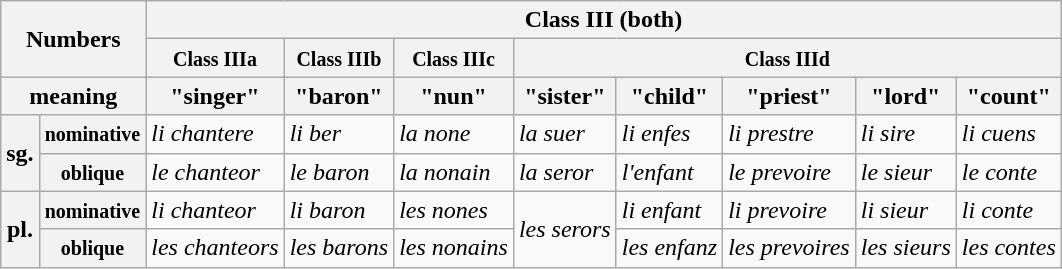<table class="wikitable">
<tr>
<th colspan="2" rowspan="2">Numbers</th>
<th colspan="8">Class III (both)</th>
</tr>
<tr>
<th><small>Class IIIa</small></th>
<th><small>Class IIIb</small></th>
<th><small>Class IIIc</small></th>
<th colspan="5"><small>Class IIId</small></th>
</tr>
<tr>
<th colspan="2">meaning</th>
<th>"singer"</th>
<th>"baron"</th>
<th>"nun"</th>
<th>"sister"</th>
<th>"child"</th>
<th>"priest"</th>
<th>"lord"</th>
<th>"count"</th>
</tr>
<tr>
<th rowspan="2">sg.</th>
<th><small>nominative</small></th>
<td><em>li chantere</em></td>
<td><em>li ber</em></td>
<td><em>la none</em></td>
<td><em>la suer</em></td>
<td><em>li enfes</em></td>
<td><em>li prestre</em></td>
<td><em>li sire</em></td>
<td><em>li cuens</em></td>
</tr>
<tr>
<th><small>oblique</small></th>
<td><em>le chanteor</em></td>
<td><em>le baron</em></td>
<td><em>la nonain</em></td>
<td><em>la seror</em></td>
<td><em>l'enfant</em></td>
<td><em>le prevoire</em></td>
<td><em>le sieur</em></td>
<td><em>le conte</em></td>
</tr>
<tr>
<th rowspan="2">pl.</th>
<th><small>nominative</small></th>
<td><em>li chanteor</em></td>
<td><em>li baron</em></td>
<td><em>les nones</em></td>
<td rowspan="2"><em>les serors</em></td>
<td><em>li enfant</em></td>
<td><em>li prevoire</em></td>
<td><em>li sieur</em></td>
<td><em>li conte</em></td>
</tr>
<tr>
<th><small>oblique</small></th>
<td><em>les chanteors</em></td>
<td><em>les barons</em></td>
<td><em>les nonains</em></td>
<td><em>les enfanz</em></td>
<td><em>les prevoires</em></td>
<td><em>les sieurs</em></td>
<td><em>les contes</em></td>
</tr>
</table>
